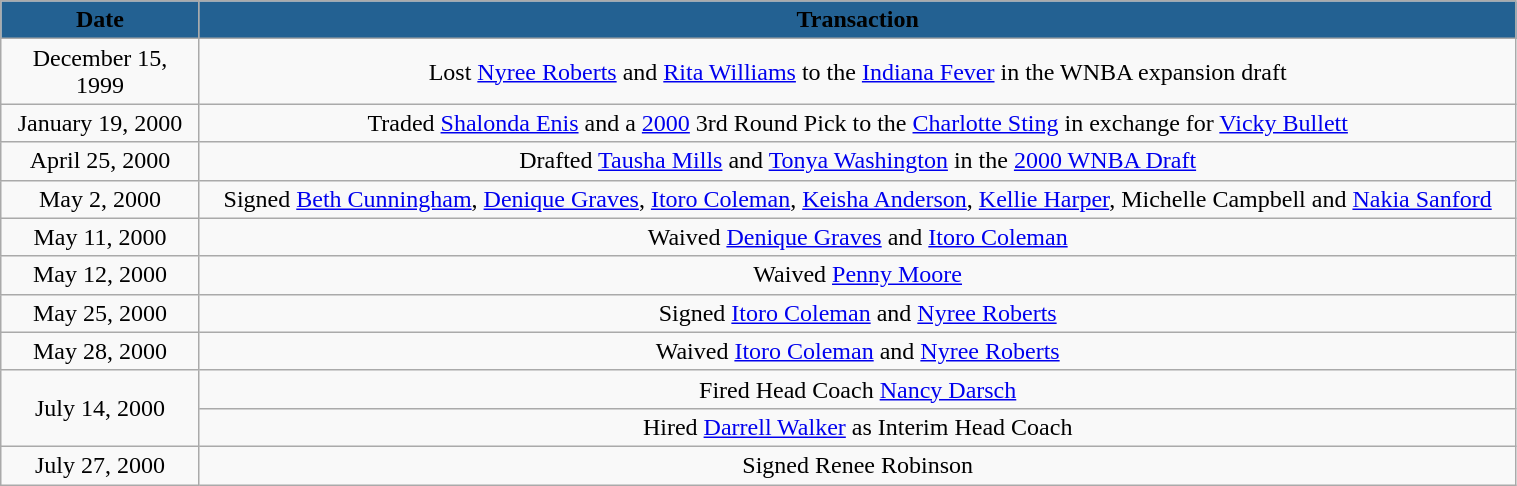<table class="wikitable" style="width:80%; text-align: center;">
<tr>
<th style="background: #236192" width=125"><span>Date</span></th>
<th style="background: #236192"><span>Transaction</span></th>
</tr>
<tr>
<td>December 15, 1999</td>
<td>Lost <a href='#'>Nyree Roberts</a> and <a href='#'>Rita Williams</a> to the <a href='#'>Indiana Fever</a> in the WNBA expansion draft</td>
</tr>
<tr>
<td>January 19, 2000</td>
<td>Traded <a href='#'>Shalonda Enis</a> and a <a href='#'>2000</a> 3rd Round Pick to the <a href='#'>Charlotte Sting</a> in exchange for <a href='#'>Vicky Bullett</a></td>
</tr>
<tr>
<td>April 25, 2000</td>
<td>Drafted <a href='#'>Tausha Mills</a> and <a href='#'>Tonya Washington</a> in the <a href='#'>2000 WNBA Draft</a></td>
</tr>
<tr>
<td>May 2, 2000</td>
<td>Signed <a href='#'>Beth Cunningham</a>, <a href='#'>Denique Graves</a>, <a href='#'>Itoro Coleman</a>, <a href='#'>Keisha Anderson</a>, <a href='#'>Kellie Harper</a>, Michelle Campbell and <a href='#'>Nakia Sanford</a></td>
</tr>
<tr>
<td>May 11, 2000</td>
<td>Waived <a href='#'>Denique Graves</a> and <a href='#'>Itoro Coleman</a></td>
</tr>
<tr>
<td>May 12, 2000</td>
<td>Waived <a href='#'>Penny Moore</a></td>
</tr>
<tr>
<td>May 25, 2000</td>
<td>Signed <a href='#'>Itoro Coleman</a> and <a href='#'>Nyree Roberts</a></td>
</tr>
<tr>
<td>May 28, 2000</td>
<td>Waived <a href='#'>Itoro Coleman</a> and <a href='#'>Nyree Roberts</a></td>
</tr>
<tr>
<td rowspan="2">July 14, 2000</td>
<td>Fired Head Coach <a href='#'>Nancy Darsch</a></td>
</tr>
<tr>
<td>Hired <a href='#'>Darrell Walker</a> as Interim Head Coach</td>
</tr>
<tr>
<td>July 27, 2000</td>
<td>Signed Renee Robinson</td>
</tr>
</table>
